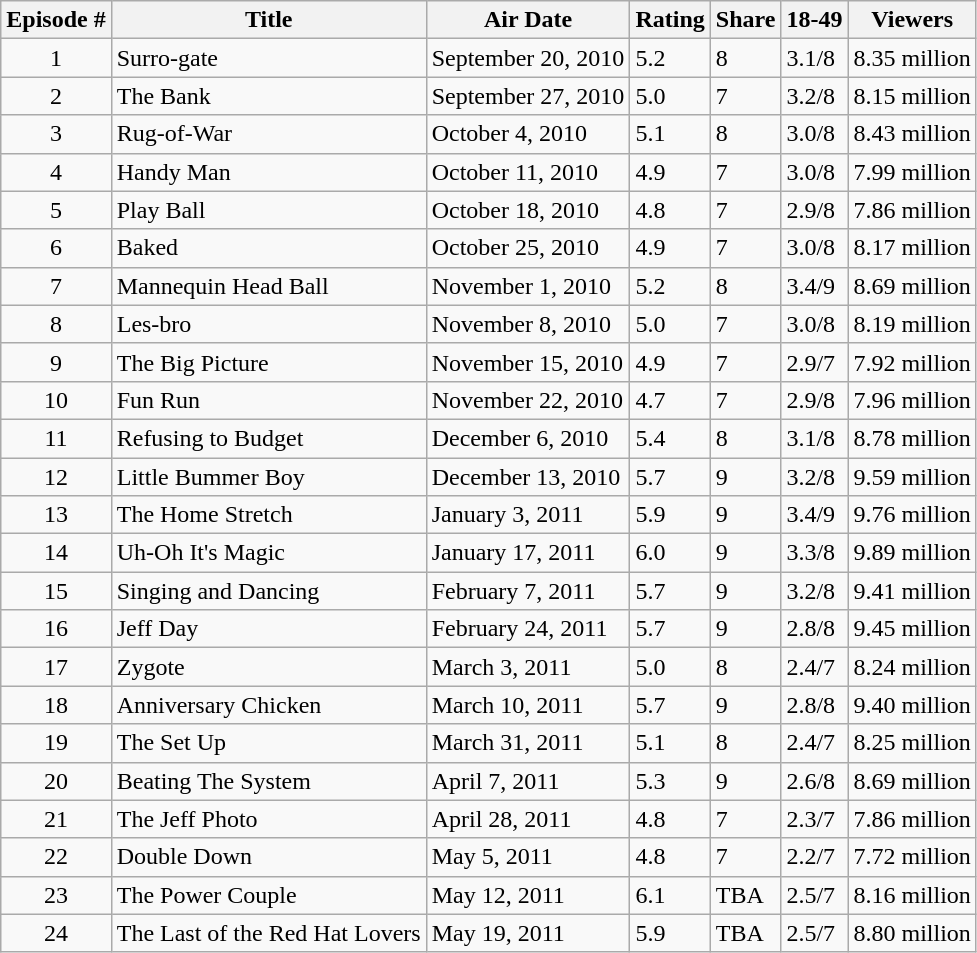<table class="wikitable sortable">
<tr ">
<th>Episode #</th>
<th>Title</th>
<th>Air Date</th>
<th>Rating</th>
<th>Share</th>
<th>18-49</th>
<th>Viewers</th>
</tr>
<tr>
<td style="text-align:center;">1</td>
<td>Surro-gate</td>
<td>September 20, 2010</td>
<td>5.2</td>
<td>8</td>
<td>3.1/8</td>
<td>8.35 million</td>
</tr>
<tr>
<td style="text-align:center;">2</td>
<td>The Bank</td>
<td>September 27, 2010</td>
<td>5.0</td>
<td>7</td>
<td>3.2/8</td>
<td>8.15 million</td>
</tr>
<tr>
<td style="text-align:center;">3</td>
<td>Rug-of-War</td>
<td>October 4, 2010</td>
<td>5.1</td>
<td>8</td>
<td>3.0/8</td>
<td>8.43 million</td>
</tr>
<tr>
<td style="text-align:center;">4</td>
<td>Handy Man</td>
<td>October 11, 2010</td>
<td>4.9</td>
<td>7</td>
<td>3.0/8</td>
<td>7.99 million</td>
</tr>
<tr>
<td style="text-align:center;">5</td>
<td>Play Ball</td>
<td>October 18, 2010</td>
<td>4.8</td>
<td>7</td>
<td>2.9/8</td>
<td>7.86 million</td>
</tr>
<tr>
<td style="text-align:center;">6</td>
<td>Baked</td>
<td>October 25, 2010</td>
<td>4.9</td>
<td>7</td>
<td>3.0/8</td>
<td>8.17 million</td>
</tr>
<tr>
<td style="text-align:center;">7</td>
<td>Mannequin Head Ball</td>
<td>November 1, 2010</td>
<td>5.2</td>
<td>8</td>
<td>3.4/9</td>
<td>8.69 million</td>
</tr>
<tr>
<td style="text-align:center;">8</td>
<td>Les-bro</td>
<td>November 8, 2010</td>
<td>5.0</td>
<td>7</td>
<td>3.0/8</td>
<td>8.19 million</td>
</tr>
<tr>
<td style="text-align:center;">9</td>
<td>The Big Picture</td>
<td>November 15, 2010</td>
<td>4.9</td>
<td>7</td>
<td>2.9/7</td>
<td>7.92 million</td>
</tr>
<tr>
<td style="text-align:center;">10</td>
<td>Fun Run</td>
<td>November 22, 2010</td>
<td>4.7</td>
<td>7</td>
<td>2.9/8</td>
<td>7.96 million</td>
</tr>
<tr>
<td style="text-align:center;">11</td>
<td>Refusing to Budget</td>
<td>December 6, 2010</td>
<td>5.4</td>
<td>8</td>
<td>3.1/8</td>
<td>8.78 million</td>
</tr>
<tr>
<td style="text-align:center;">12</td>
<td>Little Bummer Boy</td>
<td>December 13, 2010</td>
<td>5.7</td>
<td>9</td>
<td>3.2/8</td>
<td>9.59 million</td>
</tr>
<tr>
<td style="text-align:center;">13</td>
<td>The Home Stretch</td>
<td>January 3, 2011</td>
<td>5.9</td>
<td>9</td>
<td>3.4/9</td>
<td>9.76 million</td>
</tr>
<tr>
<td style="text-align:center;">14</td>
<td>Uh-Oh It's Magic</td>
<td>January 17, 2011</td>
<td>6.0</td>
<td>9</td>
<td>3.3/8</td>
<td>9.89 million</td>
</tr>
<tr>
<td style="text-align:center;">15</td>
<td>Singing and Dancing</td>
<td>February 7, 2011</td>
<td>5.7</td>
<td>9</td>
<td>3.2/8</td>
<td>9.41 million</td>
</tr>
<tr>
<td style="text-align:center;">16</td>
<td>Jeff Day</td>
<td>February 24, 2011</td>
<td>5.7</td>
<td>9</td>
<td>2.8/8</td>
<td>9.45 million</td>
</tr>
<tr>
<td style="text-align:center;">17</td>
<td>Zygote</td>
<td>March 3, 2011</td>
<td>5.0</td>
<td>8</td>
<td>2.4/7</td>
<td>8.24 million</td>
</tr>
<tr>
<td style="text-align:center;">18</td>
<td>Anniversary Chicken</td>
<td>March 10, 2011</td>
<td>5.7</td>
<td>9</td>
<td>2.8/8</td>
<td>9.40 million</td>
</tr>
<tr>
<td style="text-align:center;">19</td>
<td>The Set Up</td>
<td>March 31, 2011</td>
<td>5.1</td>
<td>8</td>
<td>2.4/7</td>
<td>8.25 million</td>
</tr>
<tr>
<td style="text-align:center;">20</td>
<td>Beating The System</td>
<td>April 7, 2011</td>
<td>5.3</td>
<td>9</td>
<td>2.6/8</td>
<td>8.69 million</td>
</tr>
<tr>
<td style="text-align:center;">21</td>
<td>The Jeff Photo</td>
<td>April 28, 2011</td>
<td>4.8</td>
<td>7</td>
<td>2.3/7</td>
<td>7.86 million</td>
</tr>
<tr>
<td style="text-align:center;">22</td>
<td>Double Down</td>
<td>May 5, 2011</td>
<td>4.8</td>
<td>7</td>
<td>2.2/7</td>
<td>7.72 million</td>
</tr>
<tr>
<td style="text-align:center;">23</td>
<td>The Power Couple</td>
<td>May 12, 2011</td>
<td>6.1</td>
<td>TBA</td>
<td>2.5/7</td>
<td>8.16 million</td>
</tr>
<tr>
<td style="text-align:center;">24</td>
<td>The Last of the Red Hat Lovers</td>
<td>May 19, 2011</td>
<td>5.9</td>
<td>TBA</td>
<td>2.5/7</td>
<td>8.80 million</td>
</tr>
</table>
